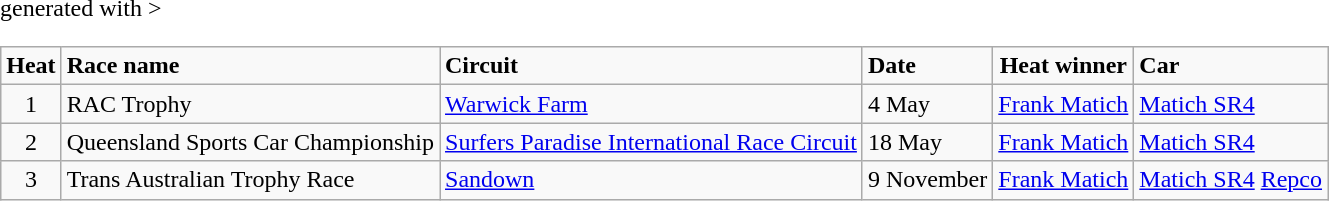<table class="wikitable" <hiddentext>generated with >
<tr style="font-weight:bold">
<td align="center">Heat</td>
<td>Race name</td>
<td>Circuit</td>
<td>Date</td>
<td align="center">Heat winner</td>
<td>Car</td>
</tr>
<tr>
<td height="13" align="center">1</td>
<td>RAC Trophy</td>
<td><a href='#'>Warwick Farm</a></td>
<td>4 May</td>
<td><a href='#'>Frank Matich</a></td>
<td><a href='#'>Matich SR4</a></td>
</tr>
<tr>
<td height="13" align="center">2</td>
<td>Queensland Sports Car Championship</td>
<td><a href='#'>Surfers Paradise International Race Circuit</a></td>
<td>18 May</td>
<td><a href='#'>Frank Matich</a></td>
<td><a href='#'>Matich SR4</a></td>
</tr>
<tr>
<td height="13" align="center">3</td>
<td>Trans Australian Trophy Race</td>
<td><a href='#'>Sandown</a></td>
<td>9 November</td>
<td><a href='#'>Frank Matich</a></td>
<td><a href='#'>Matich SR4</a> <a href='#'>Repco</a></td>
</tr>
</table>
